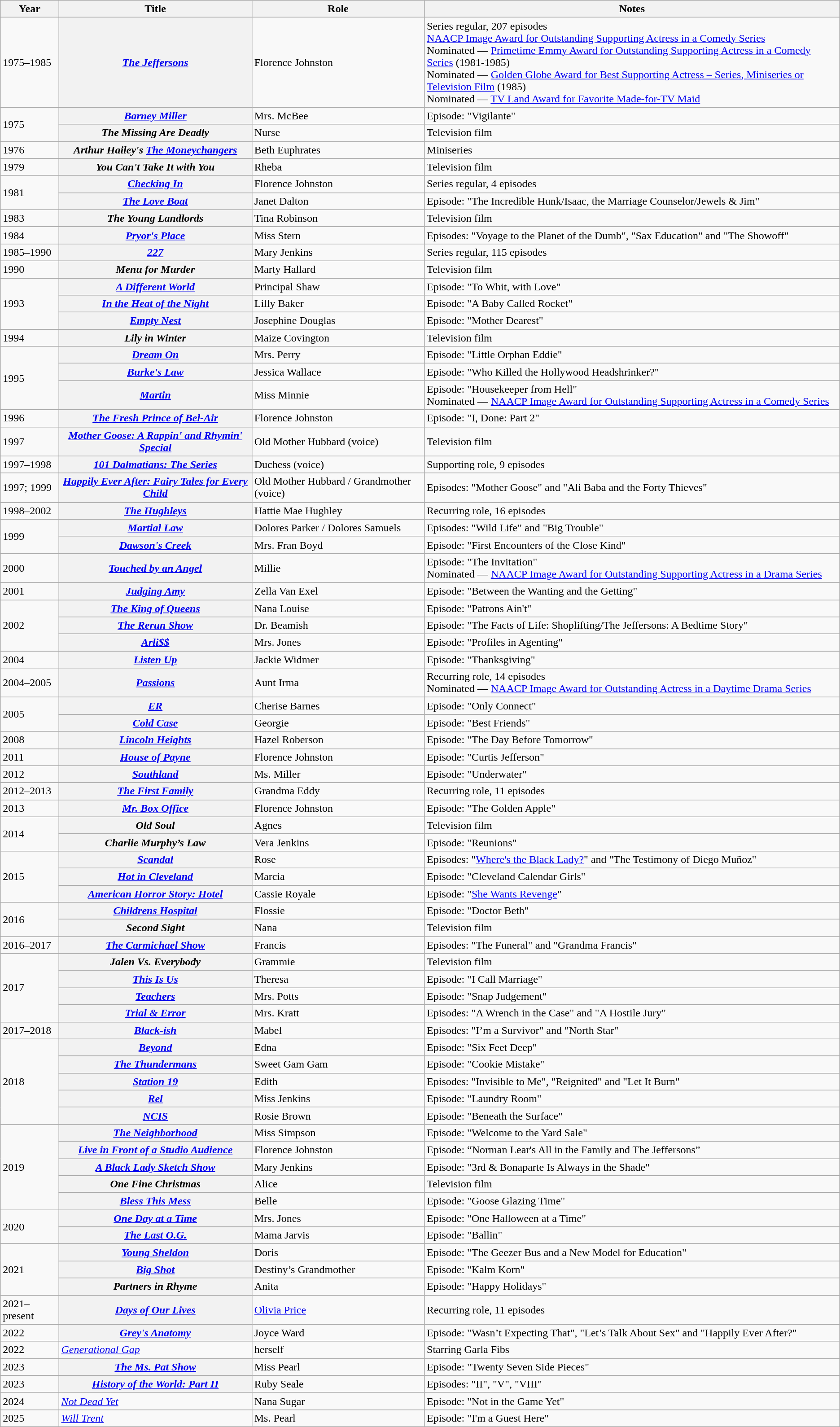<table class="wikitable plainrowheaders sortable">
<tr>
<th scope="col">Year</th>
<th scope="col">Title</th>
<th scope="col" class="unsortable">Role</th>
<th scope="col" class="unsortable">Notes</th>
</tr>
<tr>
<td>1975–1985</td>
<th scope="row"><em><a href='#'>The Jeffersons</a></em></th>
<td>Florence Johnston</td>
<td>Series regular, 207 episodes<br><a href='#'>NAACP Image Award for Outstanding Supporting Actress in a Comedy Series</a><br>Nominated — <a href='#'>Primetime Emmy Award for Outstanding Supporting Actress in a Comedy Series</a> (1981-1985)<br>Nominated — <a href='#'>Golden Globe Award for Best Supporting Actress – Series, Miniseries or Television Film</a> (1985)<br>Nominated — <a href='#'>TV Land Award for Favorite Made-for-TV Maid</a></td>
</tr>
<tr>
<td rowspan=2>1975</td>
<th scope="row"><em><a href='#'>Barney Miller</a></em></th>
<td>Mrs. McBee</td>
<td>Episode: "Vigilante"</td>
</tr>
<tr>
<th scope="row"><em>The Missing Are Deadly</em></th>
<td>Nurse</td>
<td>Television film</td>
</tr>
<tr>
<td>1976</td>
<th scope="row"><em>Arthur Hailey's <a href='#'>The Moneychangers</a></em></th>
<td>Beth Euphrates</td>
<td>Miniseries</td>
</tr>
<tr>
<td>1979</td>
<th scope="row"><em>You Can't Take It with You</em></th>
<td>Rheba</td>
<td>Television film</td>
</tr>
<tr>
<td rowspan=2>1981</td>
<th scope="row"><em><a href='#'>Checking In</a></em></th>
<td>Florence Johnston</td>
<td>Series regular, 4 episodes</td>
</tr>
<tr>
<th scope="row"><em><a href='#'>The Love Boat</a></em></th>
<td>Janet Dalton</td>
<td>Episode: "The Incredible Hunk/Isaac, the Marriage Counselor/Jewels & Jim"</td>
</tr>
<tr>
<td>1983</td>
<th scope="row"><em>The Young Landlords</em></th>
<td>Tina Robinson</td>
<td>Television film</td>
</tr>
<tr>
<td>1984</td>
<th scope="row"><em><a href='#'>Pryor's Place</a></em></th>
<td>Miss Stern</td>
<td>Episodes: "Voyage to the Planet of the Dumb", "Sax Education" and "The Showoff"</td>
</tr>
<tr>
<td>1985–1990</td>
<th scope="row"><em><a href='#'>227</a></em></th>
<td>Mary Jenkins</td>
<td>Series regular, 115 episodes</td>
</tr>
<tr>
<td>1990</td>
<th scope="row"><em>Menu for Murder</em></th>
<td>Marty Hallard</td>
<td>Television film</td>
</tr>
<tr>
<td rowspan=3>1993</td>
<th scope="row"><em><a href='#'>A Different World</a></em></th>
<td>Principal Shaw</td>
<td>Episode: "To Whit, with Love"</td>
</tr>
<tr>
<th scope="row"><em><a href='#'>In the Heat of the Night</a></em></th>
<td>Lilly Baker</td>
<td>Episode: "A Baby Called Rocket"</td>
</tr>
<tr>
<th scope="row"><em><a href='#'>Empty Nest</a></em></th>
<td>Josephine Douglas</td>
<td>Episode: "Mother Dearest"</td>
</tr>
<tr>
<td>1994</td>
<th scope="row"><em>Lily in Winter</em></th>
<td>Maize Covington</td>
<td>Television film</td>
</tr>
<tr>
<td rowspan=3>1995</td>
<th scope="row"><em><a href='#'>Dream On</a></em></th>
<td>Mrs. Perry</td>
<td>Episode: "Little Orphan Eddie"</td>
</tr>
<tr>
<th scope="row"><em><a href='#'>Burke's Law</a></em></th>
<td>Jessica Wallace</td>
<td>Episode: "Who Killed the Hollywood Headshrinker?"</td>
</tr>
<tr>
<th scope="row"><em><a href='#'>Martin</a></em></th>
<td>Miss Minnie</td>
<td>Episode: "Housekeeper from Hell"<br>Nominated — <a href='#'>NAACP Image Award for Outstanding Supporting Actress in a Comedy Series</a></td>
</tr>
<tr>
<td>1996</td>
<th scope="row"><em><a href='#'>The Fresh Prince of Bel-Air</a></em></th>
<td>Florence Johnston</td>
<td>Episode: "I, Done: Part 2"</td>
</tr>
<tr>
<td>1997</td>
<th scope="row"><em><a href='#'>Mother Goose: A Rappin' and Rhymin' Special</a></em></th>
<td>Old Mother Hubbard (voice)</td>
<td>Television film</td>
</tr>
<tr>
<td>1997–1998</td>
<th scope="row"><em><a href='#'>101 Dalmatians: The Series</a></em></th>
<td>Duchess (voice)</td>
<td>Supporting role, 9 episodes</td>
</tr>
<tr>
<td>1997; 1999</td>
<th scope="row"><em><a href='#'>Happily Ever After: Fairy Tales for Every Child</a></em></th>
<td>Old Mother Hubbard / Grandmother (voice)</td>
<td>Episodes: "Mother Goose" and "Ali Baba and the Forty Thieves"</td>
</tr>
<tr>
<td>1998–2002</td>
<th scope="row"><em><a href='#'>The Hughleys</a></em></th>
<td>Hattie Mae Hughley</td>
<td>Recurring role, 16 episodes</td>
</tr>
<tr>
<td rowspan=2>1999</td>
<th scope="row"><em><a href='#'>Martial Law</a></em></th>
<td>Dolores Parker / Dolores Samuels</td>
<td>Episodes: "Wild Life" and "Big Trouble"</td>
</tr>
<tr>
<th scope="row"><em><a href='#'>Dawson's Creek</a></em></th>
<td>Mrs. Fran Boyd</td>
<td>Episode: "First Encounters of the Close Kind"</td>
</tr>
<tr>
<td>2000</td>
<th scope="row"><em><a href='#'>Touched by an Angel</a></em></th>
<td>Millie</td>
<td>Episode: "The Invitation"<br>Nominated — <a href='#'>NAACP Image Award for Outstanding Supporting Actress in a Drama Series</a></td>
</tr>
<tr>
<td>2001</td>
<th scope="row"><em><a href='#'>Judging Amy</a></em></th>
<td>Zella Van Exel</td>
<td>Episode: "Between the Wanting and the Getting"</td>
</tr>
<tr>
<td rowspan=3>2002</td>
<th scope="row"><em><a href='#'>The King of Queens</a></em></th>
<td>Nana Louise</td>
<td>Episode: "Patrons Ain't"</td>
</tr>
<tr>
<th scope="row"><em><a href='#'>The Rerun Show</a></em></th>
<td>Dr. Beamish</td>
<td>Episode: "The Facts of Life: Shoplifting/The Jeffersons: A Bedtime Story"</td>
</tr>
<tr>
<th scope="row"><em><a href='#'>Arli$$</a></em></th>
<td>Mrs. Jones</td>
<td>Episode: "Profiles in Agenting"</td>
</tr>
<tr>
<td>2004</td>
<th scope="row"><em><a href='#'>Listen Up</a></em></th>
<td>Jackie Widmer</td>
<td>Episode: "Thanksgiving"</td>
</tr>
<tr>
<td>2004–2005</td>
<th scope="row"><em><a href='#'>Passions</a></em></th>
<td>Aunt Irma</td>
<td>Recurring role, 14 episodes<br>Nominated — <a href='#'>NAACP Image Award for Outstanding Actress in a Daytime Drama Series</a></td>
</tr>
<tr>
<td rowspan=2>2005</td>
<th scope="row"><em><a href='#'>ER</a></em></th>
<td>Cherise Barnes</td>
<td>Episode: "Only Connect"</td>
</tr>
<tr>
<th scope="row"><em><a href='#'>Cold Case</a></em></th>
<td>Georgie</td>
<td>Episode: "Best Friends"</td>
</tr>
<tr>
<td>2008</td>
<th scope="row"><em><a href='#'>Lincoln Heights</a></em></th>
<td>Hazel Roberson</td>
<td>Episode: "The Day Before Tomorrow"</td>
</tr>
<tr>
<td>2011</td>
<th scope="row"><em><a href='#'>House of Payne</a></em></th>
<td>Florence Johnston</td>
<td>Episode: "Curtis Jefferson"</td>
</tr>
<tr>
<td>2012</td>
<th scope="row"><em><a href='#'>Southland</a></em></th>
<td>Ms. Miller</td>
<td>Episode: "Underwater"</td>
</tr>
<tr>
<td>2012–2013</td>
<th scope="row"><em><a href='#'>The First Family</a></em></th>
<td>Grandma Eddy</td>
<td>Recurring role, 11 episodes</td>
</tr>
<tr>
<td>2013</td>
<th scope="row"><em><a href='#'>Mr. Box Office</a></em></th>
<td>Florence Johnston</td>
<td>Episode: "The Golden Apple"</td>
</tr>
<tr>
<td rowspan=2>2014</td>
<th scope="row"><em>Old Soul</em></th>
<td>Agnes</td>
<td>Television film</td>
</tr>
<tr>
<th scope="row"><em>Charlie Murphy’s Law</em></th>
<td>Vera Jenkins</td>
<td>Episode: "Reunions"</td>
</tr>
<tr>
<td rowspan=3>2015</td>
<th scope="row"><em><a href='#'>Scandal</a></em></th>
<td>Rose</td>
<td>Episodes: "<a href='#'>Where's the Black Lady?</a>" and "The Testimony of Diego Muñoz"</td>
</tr>
<tr>
<th scope="row"><em><a href='#'>Hot in Cleveland</a></em></th>
<td>Marcia</td>
<td>Episode: "Cleveland Calendar Girls"</td>
</tr>
<tr>
<th scope="row"><em><a href='#'>American Horror Story: Hotel</a></em></th>
<td>Cassie Royale</td>
<td>Episode: "<a href='#'>She Wants Revenge</a>"</td>
</tr>
<tr>
<td rowspan=2>2016</td>
<th scope="row"><em><a href='#'>Childrens Hospital</a></em></th>
<td>Flossie</td>
<td>Episode: "Doctor Beth"</td>
</tr>
<tr>
<th scope="row"><em>Second Sight</em></th>
<td>Nana</td>
<td>Television film</td>
</tr>
<tr>
<td>2016–2017</td>
<th scope="row"><em><a href='#'>The Carmichael Show</a></em></th>
<td>Francis</td>
<td>Episodes: "The Funeral" and "Grandma Francis"</td>
</tr>
<tr>
<td rowspan=4>2017</td>
<th scope="row"><em>Jalen Vs. Everybody</em></th>
<td>Grammie</td>
<td>Television film</td>
</tr>
<tr>
<th scope="row"><em><a href='#'>This Is Us</a></em></th>
<td>Theresa</td>
<td>Episode: "I Call Marriage"</td>
</tr>
<tr>
<th scope="row"><em><a href='#'>Teachers</a></em></th>
<td>Mrs. Potts</td>
<td>Episode: "Snap Judgement"</td>
</tr>
<tr>
<th scope="row"><em><a href='#'>Trial & Error</a></em></th>
<td>Mrs. Kratt</td>
<td>Episodes: "A Wrench in the Case" and "A Hostile Jury"</td>
</tr>
<tr>
<td>2017–2018</td>
<th scope="row"><em><a href='#'>Black-ish</a></em></th>
<td>Mabel</td>
<td>Episodes: "I’m a Survivor" and "North Star"</td>
</tr>
<tr>
<td rowspan=5>2018</td>
<th scope="row"><em><a href='#'>Beyond</a></em></th>
<td>Edna</td>
<td>Episode: "Six Feet Deep"</td>
</tr>
<tr>
<th scope="row"><em><a href='#'>The Thundermans</a></em></th>
<td>Sweet Gam Gam</td>
<td>Episode: "Cookie Mistake"</td>
</tr>
<tr>
<th scope="row"><em><a href='#'>Station 19</a></em></th>
<td>Edith</td>
<td>Episodes: "Invisible to Me", "Reignited" and "Let It Burn"</td>
</tr>
<tr>
<th scope="row"><em><a href='#'>Rel</a></em></th>
<td>Miss Jenkins</td>
<td>Episode: "Laundry Room"</td>
</tr>
<tr>
<th scope="row"><em><a href='#'>NCIS</a></em></th>
<td>Rosie Brown</td>
<td>Episode: "Beneath the Surface"</td>
</tr>
<tr>
<td rowspan=5>2019</td>
<th scope="row"><em><a href='#'>The Neighborhood</a></em></th>
<td>Miss Simpson</td>
<td>Episode: "Welcome to the Yard Sale"</td>
</tr>
<tr>
<th scope="row"><em><a href='#'>Live in Front of a Studio Audience</a></em></th>
<td>Florence Johnston</td>
<td>Episode: “Norman Lear's All in the Family and The Jeffersons”</td>
</tr>
<tr>
<th scope="row"><em><a href='#'>A Black Lady Sketch Show</a></em></th>
<td>Mary Jenkins</td>
<td>Episode: "3rd & Bonaparte Is Always in the Shade"</td>
</tr>
<tr>
<th scope="row"><em>One Fine Christmas</em></th>
<td>Alice</td>
<td>Television film</td>
</tr>
<tr>
<th scope="row"><em><a href='#'>Bless This Mess</a></em></th>
<td>Belle</td>
<td>Episode: "Goose Glazing Time"</td>
</tr>
<tr>
<td rowspan=2>2020</td>
<th scope="row"><em><a href='#'>One Day at a Time</a></em></th>
<td>Mrs. Jones</td>
<td>Episode: "One Halloween at a Time"</td>
</tr>
<tr>
<th scope="row"><em><a href='#'>The Last O.G.</a></em></th>
<td>Mama Jarvis</td>
<td>Episode: "Ballin"</td>
</tr>
<tr>
<td rowspan=3>2021</td>
<th scope="row"><em><a href='#'>Young Sheldon</a></em></th>
<td>Doris</td>
<td>Episode: "The Geezer Bus and a New Model for Education"</td>
</tr>
<tr>
<th scope="row"><em><a href='#'>Big Shot</a></em></th>
<td>Destiny’s Grandmother</td>
<td>Episode: "Kalm Korn"</td>
</tr>
<tr>
<th scope="row"><em>Partners in Rhyme</em></th>
<td>Anita</td>
<td>Episode: "Happy Holidays"</td>
</tr>
<tr>
<td>2021–present</td>
<th scope="row"><em><a href='#'>Days of Our Lives</a></em></th>
<td><a href='#'>Olivia Price</a></td>
<td>Recurring role, 11 episodes</td>
</tr>
<tr>
<td>2022</td>
<th scope="row"><em><a href='#'>Grey's Anatomy</a></em></th>
<td>Joyce Ward</td>
<td>Episode: "Wasn’t Expecting That", "Let’s Talk About Sex" and "Happily Ever After?"</td>
</tr>
<tr>
<td>2022</td>
<td scope= "row"><em><a href='#'>Generational Gap</a></em></td>
<td>herself</td>
<td>Starring Garla Fibs</td>
</tr>
<tr>
<td>2023</td>
<th scope="row"><em><a href='#'>The Ms. Pat Show</a></em></th>
<td>Miss Pearl</td>
<td>Episode: "Twenty Seven Side Pieces"</td>
</tr>
<tr>
<td>2023</td>
<th scope="row"><em><a href='#'>History of the World: Part II</a></em></th>
<td>Ruby Seale</td>
<td>Episodes: "II", "V", "VIII"</td>
</tr>
<tr>
<td>2024</td>
<td><em><a href='#'>Not Dead Yet</a></em></td>
<td>Nana Sugar</td>
<td>Episode: "Not in the Game Yet"</td>
</tr>
<tr>
<td>2025</td>
<td><em><a href='#'>Will Trent</a></em></td>
<td>Ms. Pearl</td>
<td>Episode: "I'm a Guest Here"</td>
</tr>
</table>
